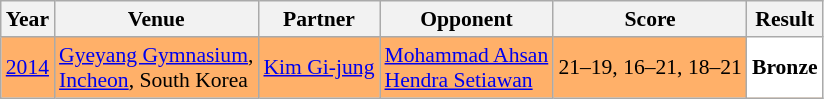<table class="sortable wikitable" style="font-size: 90%;">
<tr>
<th>Year</th>
<th>Venue</th>
<th>Partner</th>
<th>Opponent</th>
<th>Score</th>
<th>Result</th>
</tr>
<tr style="background:#FFB069">
<td align="center"><a href='#'>2014</a></td>
<td align="left"><a href='#'>Gyeyang Gymnasium</a>,<br><a href='#'>Incheon</a>, South Korea</td>
<td align="left"> <a href='#'>Kim Gi-jung</a></td>
<td align="left"> <a href='#'>Mohammad Ahsan</a><br> <a href='#'>Hendra Setiawan</a></td>
<td align="left">21–19, 16–21, 18–21</td>
<td style="text-align:left; background:white"> <strong>Bronze</strong></td>
</tr>
</table>
